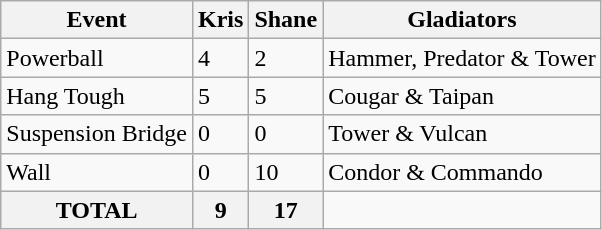<table class="wikitable">
<tr>
<th>Event</th>
<th>Kris</th>
<th>Shane</th>
<th>Gladiators</th>
</tr>
<tr>
<td>Powerball</td>
<td>4</td>
<td>2</td>
<td>Hammer, Predator & Tower</td>
</tr>
<tr>
<td>Hang Tough</td>
<td>5</td>
<td>5</td>
<td>Cougar & Taipan</td>
</tr>
<tr>
<td>Suspension Bridge</td>
<td>0</td>
<td>0</td>
<td>Tower & Vulcan</td>
</tr>
<tr>
<td>Wall</td>
<td>0</td>
<td>10</td>
<td>Condor & Commando</td>
</tr>
<tr>
<th>TOTAL</th>
<th>9</th>
<th>17</th>
</tr>
</table>
